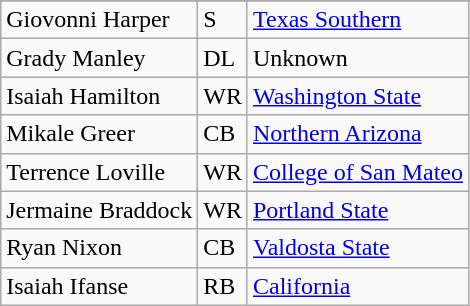<table class="wikitable">
<tr>
</tr>
<tr>
<td>Giovonni Harper</td>
<td>S</td>
<td><a href='#'>Texas Southern</a></td>
</tr>
<tr>
<td>Grady Manley</td>
<td>DL</td>
<td>Unknown</td>
</tr>
<tr>
<td>Isaiah Hamilton</td>
<td>WR</td>
<td><a href='#'>Washington State</a></td>
</tr>
<tr>
<td>Mikale Greer</td>
<td>CB</td>
<td><a href='#'>Northern Arizona</a></td>
</tr>
<tr>
<td>Terrence Loville</td>
<td>WR</td>
<td><a href='#'>College of San Mateo</a></td>
</tr>
<tr>
<td>Jermaine Braddock</td>
<td>WR</td>
<td><a href='#'>Portland State</a></td>
</tr>
<tr>
<td>Ryan Nixon</td>
<td>CB</td>
<td><a href='#'>Valdosta State</a></td>
</tr>
<tr>
<td>Isaiah Ifanse</td>
<td>RB</td>
<td><a href='#'>California</a></td>
</tr>
</table>
